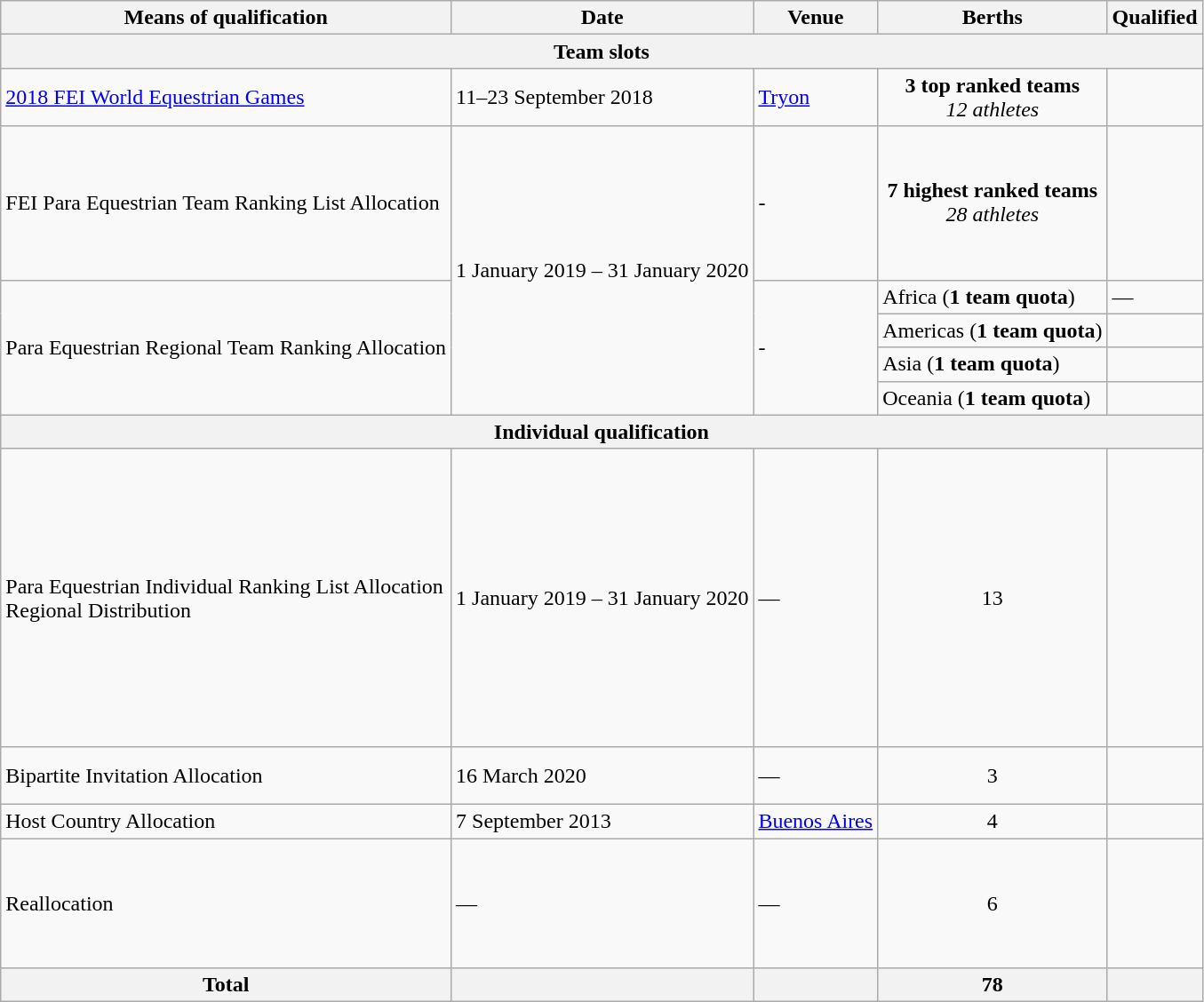<table class="wikitable">
<tr>
<th>Means of qualification</th>
<th>Date</th>
<th>Venue</th>
<th>Berths</th>
<th>Qualified</th>
</tr>
<tr>
<th colspan="5" align="center">Team slots</th>
</tr>
<tr>
<td><a href='#'>2018 FEI World Equestrian Games</a></td>
<td>11–23 September 2018</td>
<td> <a href='#'>Tryon</a></td>
<td align="center"><strong>3 top ranked teams</strong><br><em>12 athletes</em></td>
<td><br><br></td>
</tr>
<tr>
<td>FEI Para Equestrian Team Ranking List Allocation</td>
<td rowspan="5">1 January 2019 – 31 January 2020</td>
<td>-</td>
<td align="center"><strong>7 highest ranked teams</strong><br><em>28 athletes</em></td>
<td><br><br><br><br><br><br></td>
</tr>
<tr>
<td rowspan="4">Para Equestrian Regional Team Ranking Allocation</td>
<td rowspan="4">-</td>
<td>Africa (<strong>1 team quota</strong>)</td>
<td>—</td>
</tr>
<tr>
<td>Americas (<strong>1 team quota</strong>)</td>
<td></td>
</tr>
<tr>
<td>Asia (<strong>1 team quota</strong>)</td>
<td></td>
</tr>
<tr>
<td>Oceania (<strong>1 team quota</strong>)</td>
<td></td>
</tr>
<tr>
<th colspan="5" align="center">Individual qualification</th>
</tr>
<tr>
<td>Para Equestrian Individual Ranking List Allocation<br>Regional Distribution</td>
<td>1 January 2019 – 31 January 2020</td>
<td>—</td>
<td align="center">13</td>
<td><br><br><br><br><br><br><br><br><br><br><br><br></td>
</tr>
<tr>
<td>Bipartite Invitation Allocation</td>
<td>16 March 2020</td>
<td>—</td>
<td align="center">3</td>
<td><br><br></td>
</tr>
<tr>
<td>Host Country Allocation</td>
<td>7 September 2013</td>
<td> <a href='#'>Buenos Aires</a></td>
<td align="center">4</td>
<td></td>
</tr>
<tr>
<td>Reallocation</td>
<td>—</td>
<td>—</td>
<td align="center">6</td>
<td><br><br><br><br><br></td>
</tr>
<tr>
<th>Total</th>
<th></th>
<th></th>
<th align="center">78</th>
<th></th>
</tr>
</table>
